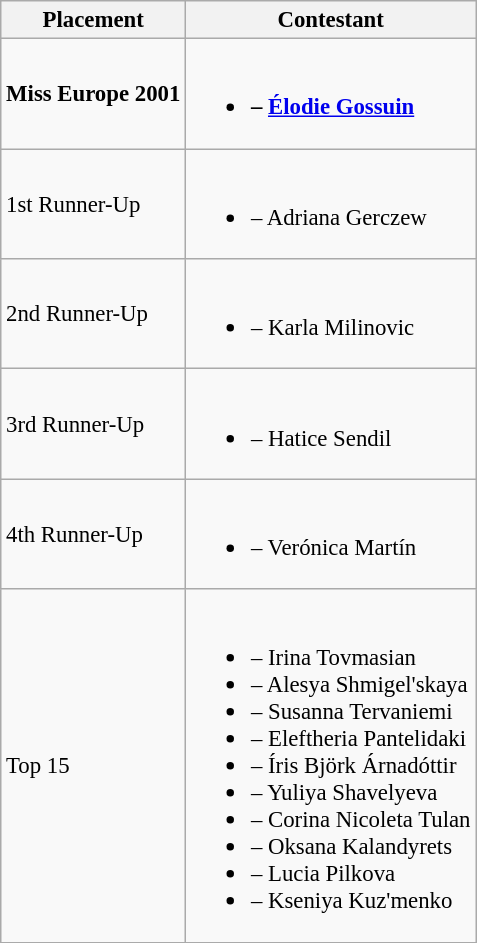<table class="wikitable sortable" style="font-size: 95%;">
<tr>
<th>Placement</th>
<th>Contestant</th>
</tr>
<tr>
<td><strong>Miss Europe 2001</strong></td>
<td><br><ul><li><strong> – <a href='#'>Élodie Gossuin</a></strong></li></ul></td>
</tr>
<tr>
<td>1st Runner-Up</td>
<td><br><ul><li> – Adriana Gerczew</li></ul></td>
</tr>
<tr>
<td>2nd Runner-Up</td>
<td><br><ul><li> – Karla Milinovic</li></ul></td>
</tr>
<tr>
<td>3rd Runner-Up</td>
<td><br><ul><li> – Hatice Sendil</li></ul></td>
</tr>
<tr>
<td>4th Runner-Up</td>
<td><br><ul><li> – Verónica Martín</li></ul></td>
</tr>
<tr>
<td>Top 15</td>
<td><br><ul><li> – Irina Tovmasian</li><li> – Alesya Shmigel'skaya</li><li> – Susanna Tervaniemi</li><li> – Eleftheria Pantelidaki</li><li> – Íris Björk Árnadóttir</li><li> – Yuliya Shavelyeva</li><li> – Corina Nicoleta Tulan</li><li> – Oksana Kalandyrets</li><li> – Lucia Pilkova</li><li> – Kseniya Kuz'menko</li></ul></td>
</tr>
</table>
